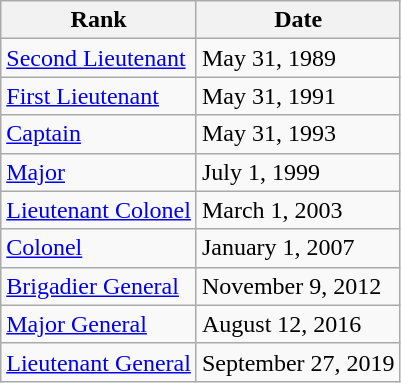<table class="wikitable">
<tr>
<th>Rank</th>
<th>Date</th>
</tr>
<tr>
<td> <a href='#'>Second Lieutenant</a></td>
<td>May 31, 1989</td>
</tr>
<tr>
<td> <a href='#'>First Lieutenant</a></td>
<td>May 31, 1991</td>
</tr>
<tr>
<td> <a href='#'>Captain</a></td>
<td>May 31, 1993</td>
</tr>
<tr>
<td> <a href='#'>Major</a></td>
<td>July 1, 1999</td>
</tr>
<tr>
<td> <a href='#'>Lieutenant Colonel</a></td>
<td>March 1, 2003</td>
</tr>
<tr>
<td> <a href='#'>Colonel</a></td>
<td>January 1, 2007</td>
</tr>
<tr>
<td> <a href='#'>Brigadier General</a></td>
<td>November 9, 2012</td>
</tr>
<tr>
<td> <a href='#'>Major General</a></td>
<td>August 12, 2016</td>
</tr>
<tr>
<td> <a href='#'>Lieutenant General</a></td>
<td>September 27, 2019</td>
</tr>
</table>
